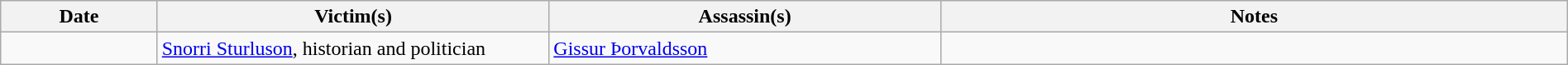<table class="wikitable sortable" style="width:100%">
<tr>
<th style="width:10%">Date</th>
<th style="width:25%">Victim(s)</th>
<th style="width:25%">Assassin(s)</th>
<th style="width:40%">Notes</th>
</tr>
<tr>
<td></td>
<td><a href='#'>Snorri Sturluson</a>, historian and politician</td>
<td><a href='#'>Gissur Þorvaldsson</a></td>
<td></td>
</tr>
</table>
